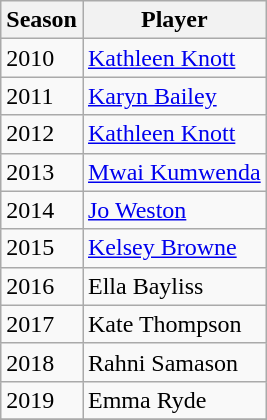<table class="wikitable collapsible">
<tr>
<th>Season</th>
<th>Player</th>
</tr>
<tr>
<td>2010</td>
<td><a href='#'>Kathleen Knott</a></td>
</tr>
<tr>
<td>2011</td>
<td><a href='#'>Karyn Bailey</a></td>
</tr>
<tr>
<td>2012</td>
<td><a href='#'>Kathleen Knott</a></td>
</tr>
<tr>
<td>2013</td>
<td><a href='#'>Mwai Kumwenda</a></td>
</tr>
<tr>
<td>2014</td>
<td><a href='#'>Jo Weston</a></td>
</tr>
<tr>
<td>2015</td>
<td><a href='#'>Kelsey Browne</a></td>
</tr>
<tr>
<td>2016</td>
<td>Ella Bayliss</td>
</tr>
<tr>
<td>2017</td>
<td>Kate Thompson</td>
</tr>
<tr>
<td>2018</td>
<td>Rahni Samason</td>
</tr>
<tr>
<td>2019</td>
<td>Emma Ryde</td>
</tr>
<tr>
</tr>
</table>
